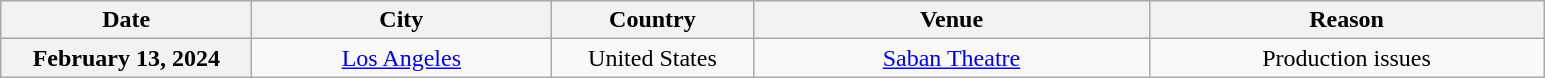<table class="wikitable plainrowheaders" style="text-align:center;">
<tr>
<th scope="col" style="width:10em;">Date</th>
<th scope="col" style="width:12em;">City</th>
<th scope="col" style="width:8em;">Country</th>
<th scope="col" style="width:16em;">Venue</th>
<th scope="col" style="width:16em;">Reason</th>
</tr>
<tr>
<th scope="row">February 13, 2024</th>
<td><a href='#'>Los Angeles</a></td>
<td>United States</td>
<td><a href='#'>Saban Theatre</a></td>
<td>Production issues</td>
</tr>
</table>
